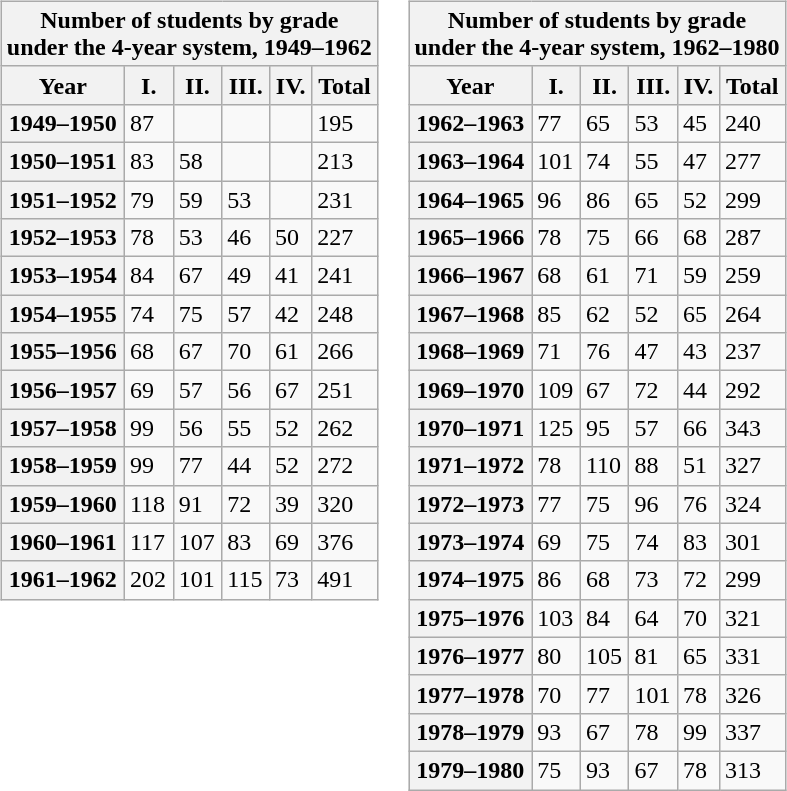<table>
<tr>
<td valign="top"><br><table class="wikitable">
<tr>
<th colspan="6">Number of students by grade<br>under the 4-year system, 1949–1962</th>
</tr>
<tr>
<th>Year</th>
<th>I.</th>
<th>II.</th>
<th>III.</th>
<th>IV.</th>
<th>Total</th>
</tr>
<tr>
<th>1949–1950</th>
<td>87</td>
<td></td>
<td></td>
<td></td>
<td>195</td>
</tr>
<tr>
<th>1950–1951</th>
<td>83</td>
<td>58</td>
<td></td>
<td></td>
<td>213</td>
</tr>
<tr>
<th>1951–1952</th>
<td>79</td>
<td>59</td>
<td>53</td>
<td></td>
<td>231</td>
</tr>
<tr>
<th>1952–1953</th>
<td>78</td>
<td>53</td>
<td>46</td>
<td>50</td>
<td>227</td>
</tr>
<tr>
<th>1953–1954</th>
<td>84</td>
<td>67</td>
<td>49</td>
<td>41</td>
<td>241</td>
</tr>
<tr>
<th>1954–1955</th>
<td>74</td>
<td>75</td>
<td>57</td>
<td>42</td>
<td>248</td>
</tr>
<tr>
<th>1955–1956</th>
<td>68</td>
<td>67</td>
<td>70</td>
<td>61</td>
<td>266</td>
</tr>
<tr>
<th>1956–1957</th>
<td>69</td>
<td>57</td>
<td>56</td>
<td>67</td>
<td>251</td>
</tr>
<tr>
<th>1957–1958</th>
<td>99</td>
<td>56</td>
<td>55</td>
<td>52</td>
<td>262</td>
</tr>
<tr>
<th>1958–1959</th>
<td>99</td>
<td>77</td>
<td>44</td>
<td>52</td>
<td>272</td>
</tr>
<tr>
<th>1959–1960</th>
<td>118</td>
<td>91</td>
<td>72</td>
<td>39</td>
<td>320</td>
</tr>
<tr>
<th>1960–1961</th>
<td>117</td>
<td>107</td>
<td>83</td>
<td>69</td>
<td>376</td>
</tr>
<tr>
<th>1961–1962</th>
<td>202</td>
<td>101</td>
<td>115</td>
<td>73</td>
<td>491</td>
</tr>
</table>
</td>
<td valign="top"><br><table class="wikitable">
<tr>
<th colspan="6">Number of students by grade<br>under the 4-year system, 1962–1980</th>
</tr>
<tr>
<th>Year</th>
<th>I.</th>
<th>II.</th>
<th>III.</th>
<th>IV.</th>
<th>Total</th>
</tr>
<tr>
<th>1962–1963 </th>
<td>77</td>
<td>65</td>
<td>53</td>
<td>45</td>
<td>240</td>
</tr>
<tr>
<th>1963–1964</th>
<td>101</td>
<td>74</td>
<td>55</td>
<td>47</td>
<td>277</td>
</tr>
<tr>
<th>1964–1965</th>
<td>96</td>
<td>86</td>
<td>65</td>
<td>52</td>
<td>299</td>
</tr>
<tr>
<th>1965–1966</th>
<td>78</td>
<td>75</td>
<td>66</td>
<td>68</td>
<td>287</td>
</tr>
<tr>
<th>1966–1967</th>
<td>68</td>
<td>61</td>
<td>71</td>
<td>59</td>
<td>259</td>
</tr>
<tr>
<th>1967–1968</th>
<td>85</td>
<td>62</td>
<td>52</td>
<td>65</td>
<td>264</td>
</tr>
<tr>
<th>1968–1969</th>
<td>71</td>
<td>76</td>
<td>47</td>
<td>43</td>
<td>237</td>
</tr>
<tr>
<th>1969–1970</th>
<td>109</td>
<td>67</td>
<td>72</td>
<td>44</td>
<td>292</td>
</tr>
<tr>
<th>1970–1971</th>
<td>125</td>
<td>95</td>
<td>57</td>
<td>66</td>
<td>343</td>
</tr>
<tr>
<th>1971–1972</th>
<td>78</td>
<td>110</td>
<td>88</td>
<td>51</td>
<td>327</td>
</tr>
<tr>
<th>1972–1973</th>
<td>77</td>
<td>75</td>
<td>96</td>
<td>76</td>
<td>324</td>
</tr>
<tr>
<th>1973–1974</th>
<td>69</td>
<td>75</td>
<td>74</td>
<td>83</td>
<td>301</td>
</tr>
<tr>
<th>1974–1975</th>
<td>86</td>
<td>68</td>
<td>73</td>
<td>72</td>
<td>299</td>
</tr>
<tr>
<th>1975–1976</th>
<td>103</td>
<td>84</td>
<td>64</td>
<td>70</td>
<td>321</td>
</tr>
<tr>
<th>1976–1977</th>
<td>80</td>
<td>105</td>
<td>81</td>
<td>65</td>
<td>331</td>
</tr>
<tr>
<th>1977–1978</th>
<td>70</td>
<td>77</td>
<td>101</td>
<td>78</td>
<td>326</td>
</tr>
<tr>
<th>1978–1979</th>
<td>93</td>
<td>67</td>
<td>78</td>
<td>99</td>
<td>337</td>
</tr>
<tr>
<th>1979–1980</th>
<td>75</td>
<td>93</td>
<td>67</td>
<td>78</td>
<td>313</td>
</tr>
</table>
</td>
</tr>
</table>
